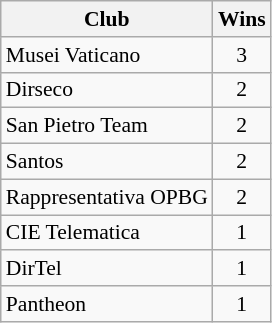<table class="sortable wikitable" style="text-align: center; font-size:90%;">
<tr>
<th>Club</th>
<th>Wins</th>
</tr>
<tr>
<td align=left>Musei Vaticano</td>
<td>3</td>
</tr>
<tr>
<td align=left>Dirseco</td>
<td>2</td>
</tr>
<tr>
<td align=left>San Pietro Team</td>
<td>2</td>
</tr>
<tr>
<td align=left>Santos</td>
<td>2</td>
</tr>
<tr>
<td align=left>Rappresentativa OPBG</td>
<td>2</td>
</tr>
<tr>
<td align=left>CIE Telematica</td>
<td>1</td>
</tr>
<tr>
<td align=left>DirTel</td>
<td>1</td>
</tr>
<tr>
<td align=left>Pantheon</td>
<td>1</td>
</tr>
</table>
